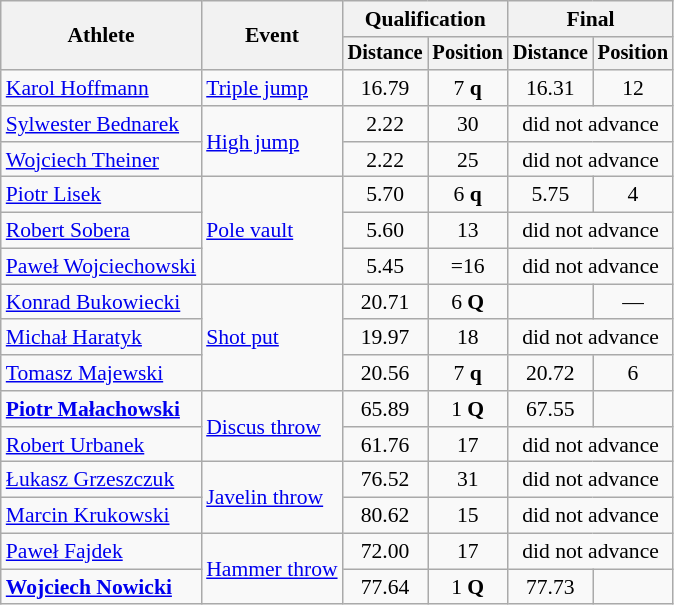<table class=wikitable style="font-size:90%">
<tr>
<th rowspan="2">Athlete</th>
<th rowspan="2">Event</th>
<th colspan="2">Qualification</th>
<th colspan="2">Final</th>
</tr>
<tr style="font-size:95%">
<th>Distance</th>
<th>Position</th>
<th>Distance</th>
<th>Position</th>
</tr>
<tr align=center>
<td align=left><a href='#'>Karol Hoffmann</a></td>
<td align=left><a href='#'>Triple jump</a></td>
<td>16.79</td>
<td>7 <strong>q</strong></td>
<td>16.31</td>
<td>12</td>
</tr>
<tr align=center>
<td align=left><a href='#'>Sylwester Bednarek</a></td>
<td align=left rowspan=2><a href='#'>High jump</a></td>
<td>2.22</td>
<td>30</td>
<td colspan=2>did not advance</td>
</tr>
<tr align=center>
<td align=left><a href='#'>Wojciech Theiner</a></td>
<td>2.22</td>
<td>25</td>
<td colspan=2>did not advance</td>
</tr>
<tr align=center>
<td align=left><a href='#'>Piotr Lisek</a></td>
<td align=left rowspan=3><a href='#'>Pole vault</a></td>
<td>5.70</td>
<td>6 <strong>q</strong></td>
<td>5.75</td>
<td>4</td>
</tr>
<tr align=center>
<td align=left><a href='#'>Robert Sobera</a></td>
<td>5.60</td>
<td>13</td>
<td colspan=2>did not advance</td>
</tr>
<tr align=center>
<td align=left><a href='#'>Paweł Wojciechowski</a></td>
<td>5.45</td>
<td>=16</td>
<td colspan=2>did not advance</td>
</tr>
<tr align=center>
<td align=left><a href='#'>Konrad Bukowiecki</a></td>
<td align=left rowspan=3><a href='#'>Shot put</a></td>
<td>20.71</td>
<td>6 <strong>Q</strong></td>
<td></td>
<td>—</td>
</tr>
<tr align=center>
<td align=left><a href='#'>Michał Haratyk</a></td>
<td>19.97</td>
<td>18</td>
<td colspan=2>did not advance</td>
</tr>
<tr align=center>
<td align=left><a href='#'>Tomasz Majewski</a></td>
<td>20.56</td>
<td>7 <strong>q</strong></td>
<td>20.72</td>
<td>6</td>
</tr>
<tr align=center>
<td align=left><strong><a href='#'>Piotr Małachowski</a></strong></td>
<td align=left rowspan=2><a href='#'>Discus throw</a></td>
<td>65.89</td>
<td>1 <strong>Q</strong></td>
<td>67.55</td>
<td></td>
</tr>
<tr align=center>
<td align=left><a href='#'>Robert Urbanek</a></td>
<td>61.76</td>
<td>17</td>
<td colspan=2>did not advance</td>
</tr>
<tr align=center>
<td align=left><a href='#'>Łukasz Grzeszczuk</a></td>
<td align=left rowspan=2><a href='#'>Javelin throw</a></td>
<td>76.52</td>
<td>31</td>
<td colspan=2>did not advance</td>
</tr>
<tr align=center>
<td align=left><a href='#'>Marcin Krukowski</a></td>
<td>80.62</td>
<td>15</td>
<td colspan=2>did not advance</td>
</tr>
<tr align=center>
<td align=left><a href='#'>Paweł Fajdek</a></td>
<td align=left rowspan=2><a href='#'>Hammer throw</a></td>
<td>72.00</td>
<td>17</td>
<td colspan=2>did not advance</td>
</tr>
<tr align=center>
<td align=left><strong><a href='#'>Wojciech Nowicki</a></strong></td>
<td>77.64</td>
<td>1 <strong>Q</strong></td>
<td>77.73</td>
<td></td>
</tr>
</table>
